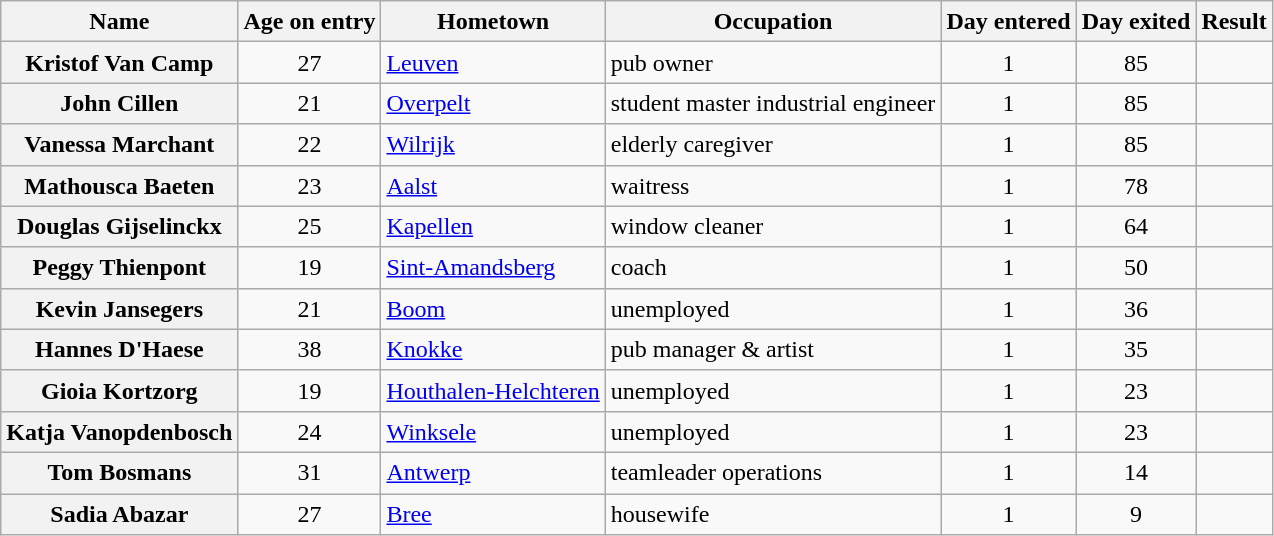<table class="wikitable sortable" style="text-align:left; line-height:20px; width:auto;">
<tr>
<th scope="col">Name</th>
<th scope="col">Age on entry</th>
<th scope="col">Hometown</th>
<th scope="col">Occupation</th>
<th scope="col">Day entered</th>
<th scope="col">Day exited</th>
<th scope="col">Result</th>
</tr>
<tr>
<th scope="row">Kristof Van Camp</th>
<td align="center">27</td>
<td><a href='#'>Leuven</a></td>
<td>pub owner</td>
<td align="center">1</td>
<td align="center">85</td>
<td></td>
</tr>
<tr>
<th scope="row">John Cillen</th>
<td align="center">21</td>
<td><a href='#'>Overpelt</a></td>
<td>student master industrial engineer</td>
<td align="center">1</td>
<td align="center">85</td>
<td></td>
</tr>
<tr>
<th scope="row">Vanessa Marchant</th>
<td align="center">22</td>
<td><a href='#'>Wilrijk</a></td>
<td>elderly caregiver</td>
<td align="center">1</td>
<td align="center">85</td>
<td></td>
</tr>
<tr>
<th scope="row">Mathousca Baeten</th>
<td align="center">23</td>
<td><a href='#'>Aalst</a></td>
<td>waitress</td>
<td align="center">1</td>
<td align="center">78</td>
<td></td>
</tr>
<tr>
<th scope="row">Douglas Gijselinckx</th>
<td align="center">25</td>
<td><a href='#'>Kapellen</a></td>
<td>window cleaner</td>
<td align="center">1</td>
<td align="center">64</td>
<td></td>
</tr>
<tr>
<th scope="row">Peggy Thienpont</th>
<td align="center">19</td>
<td><a href='#'>Sint-Amandsberg</a></td>
<td>coach</td>
<td align="center">1</td>
<td align="center">50</td>
<td></td>
</tr>
<tr>
<th scope="row">Kevin Jansegers</th>
<td align="center">21</td>
<td><a href='#'>Boom</a></td>
<td>unemployed</td>
<td align="center">1</td>
<td align="center">36</td>
<td></td>
</tr>
<tr>
<th scope="row">Hannes D'Haese</th>
<td align="center">38</td>
<td><a href='#'>Knokke</a></td>
<td>pub manager & artist</td>
<td align="center">1</td>
<td align="center">35</td>
<td></td>
</tr>
<tr>
<th scope="row">Gioia Kortzorg</th>
<td align="center">19</td>
<td><a href='#'>Houthalen-Helchteren</a></td>
<td>unemployed</td>
<td align="center">1</td>
<td align="center">23</td>
<td></td>
</tr>
<tr>
<th scope="row">Katja Vanopdenbosch</th>
<td align="center">24</td>
<td><a href='#'>Winksele</a></td>
<td>unemployed</td>
<td align="center">1</td>
<td align="center">23</td>
<td></td>
</tr>
<tr>
<th scope="row">Tom Bosmans</th>
<td align="center">31</td>
<td><a href='#'>Antwerp</a></td>
<td>teamleader operations</td>
<td align="center">1</td>
<td align="center">14</td>
<td></td>
</tr>
<tr>
<th scope="row">Sadia Abazar</th>
<td align="center">27</td>
<td><a href='#'>Bree</a></td>
<td>housewife</td>
<td align="center">1</td>
<td align="center">9</td>
<td></td>
</tr>
</table>
